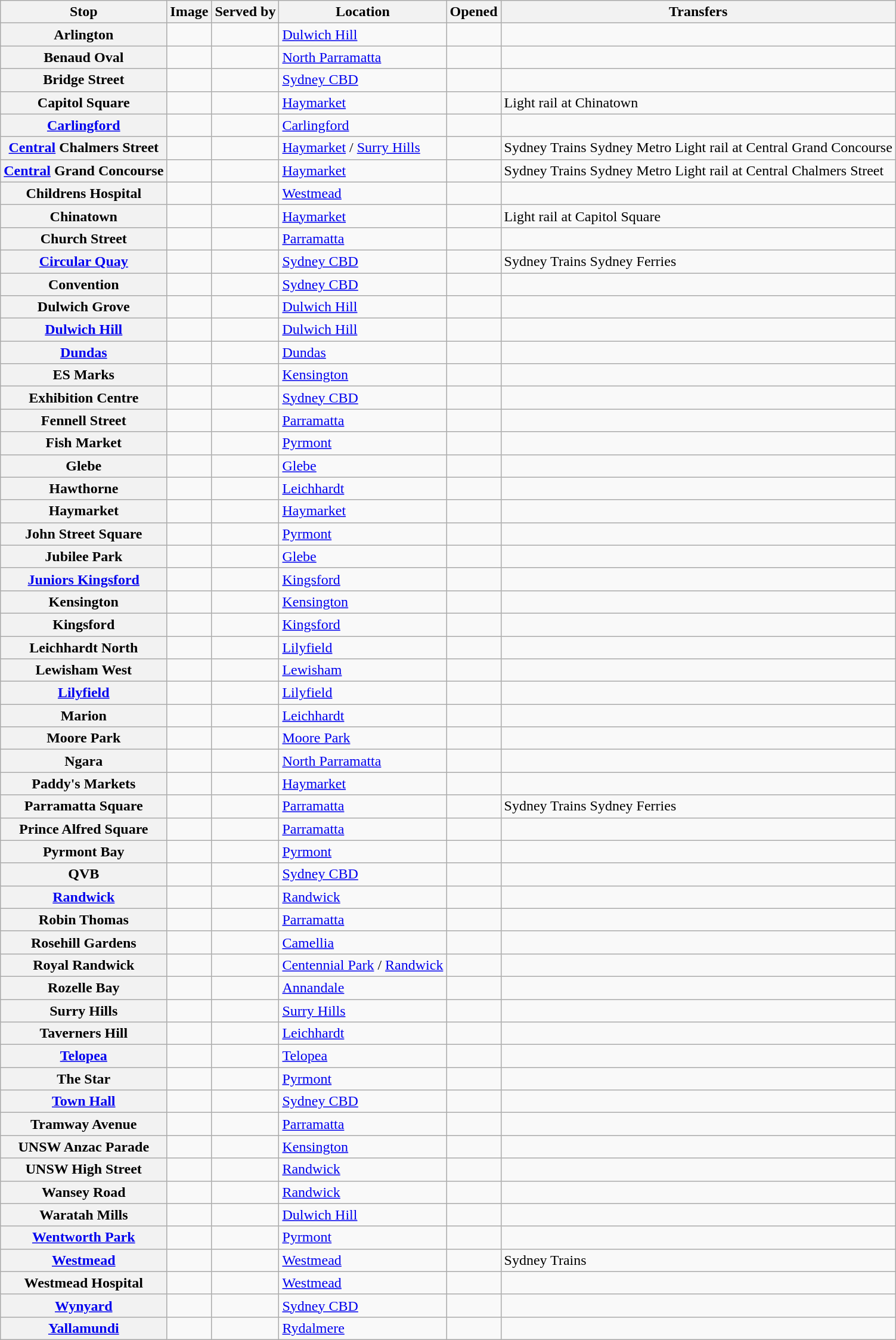<table class="wikitable sortable" style="font-size: 100%">
<tr>
<th scope=col>Stop</th>
<th scope=col class="unsortable">Image</th>
<th scope=col>Served by</th>
<th scope=col>Location</th>
<th scope=col>Opened</th>
<th scope=col>Transfers</th>
</tr>
<tr>
<th scope=row>Arlington</th>
<td></td>
<td></td>
<td><a href='#'>Dulwich Hill</a></td>
<td></td>
<td></td>
</tr>
<tr>
<th scope=row>Benaud Oval</th>
<td></td>
<td></td>
<td><a href='#'>North Parramatta</a></td>
<td></td>
<td></td>
</tr>
<tr>
<th scope=row>Bridge Street</th>
<td></td>
<td> </td>
<td><a href='#'>Sydney CBD</a></td>
<td></td>
<td></td>
</tr>
<tr>
<th scope=row>Capitol Square</th>
<td></td>
<td></td>
<td><a href='#'>Haymarket</a></td>
<td></td>
<td> Light rail at Chinatown</td>
</tr>
<tr>
<th scope=row><a href='#'>Carlingford</a></th>
<td></td>
<td></td>
<td><a href='#'>Carlingford</a></td>
<td></td>
<td></td>
</tr>
<tr>
<th scope=row><a href='#'>Central</a> Chalmers Street</th>
<td></td>
<td> </td>
<td><a href='#'>Haymarket</a> / <a href='#'>Surry Hills</a></td>
<td></td>
<td> Sydney Trains   Sydney Metro   Light rail at Central Grand Concourse</td>
</tr>
<tr>
<th scope=row><a href='#'>Central</a> Grand Concourse</th>
<td></td>
<td></td>
<td><a href='#'>Haymarket</a></td>
<td></td>
<td> Sydney Trains   Sydney Metro   Light rail at Central Chalmers Street</td>
</tr>
<tr>
<th scope=row>Childrens Hospital</th>
<td></td>
<td></td>
<td><a href='#'>Westmead</a></td>
<td></td>
<td></td>
</tr>
<tr>
<th scope=row>Chinatown</th>
<td></td>
<td> </td>
<td><a href='#'>Haymarket</a></td>
<td></td>
<td> Light rail at Capitol Square</td>
</tr>
<tr>
<th scope=row>Church Street</th>
<td></td>
<td></td>
<td><a href='#'>Parramatta</a></td>
<td></td>
<td></td>
</tr>
<tr>
<th scope=row><a href='#'>Circular Quay</a></th>
<td></td>
<td> </td>
<td><a href='#'>Sydney CBD</a></td>
<td></td>
<td> Sydney Trains   Sydney Ferries</td>
</tr>
<tr>
<th scope=row>Convention</th>
<td></td>
<td></td>
<td><a href='#'>Sydney CBD</a></td>
<td></td>
<td></td>
</tr>
<tr>
<th scope=row>Dulwich Grove</th>
<td></td>
<td></td>
<td><a href='#'>Dulwich Hill</a></td>
<td></td>
<td></td>
</tr>
<tr>
<th scope=row><a href='#'>Dulwich Hill</a></th>
<td></td>
<td></td>
<td><a href='#'>Dulwich Hill</a></td>
<td></td>
<td></td>
</tr>
<tr>
<th scope=row><a href='#'>Dundas</a></th>
<td></td>
<td></td>
<td><a href='#'>Dundas</a></td>
<td></td>
<td></td>
</tr>
<tr>
<th scope=row>ES Marks</th>
<td></td>
<td></td>
<td><a href='#'>Kensington</a></td>
<td></td>
<td></td>
</tr>
<tr>
<th scope=row>Exhibition Centre</th>
<td></td>
<td></td>
<td><a href='#'>Sydney CBD</a></td>
<td></td>
<td></td>
</tr>
<tr>
<th scope=row>Fennell Street</th>
<td></td>
<td></td>
<td><a href='#'>Parramatta</a></td>
<td></td>
<td></td>
</tr>
<tr>
<th scope=row>Fish Market</th>
<td></td>
<td></td>
<td><a href='#'>Pyrmont</a></td>
<td></td>
<td></td>
</tr>
<tr>
<th scope=row>Glebe</th>
<td></td>
<td></td>
<td><a href='#'>Glebe</a></td>
<td></td>
<td></td>
</tr>
<tr>
<th scope=row>Hawthorne</th>
<td></td>
<td></td>
<td><a href='#'>Leichhardt</a></td>
<td></td>
<td></td>
</tr>
<tr>
<th scope=row>Haymarket</th>
<td></td>
<td> </td>
<td><a href='#'>Haymarket</a></td>
<td></td>
<td></td>
</tr>
<tr>
<th scope=row>John Street Square</th>
<td></td>
<td></td>
<td><a href='#'>Pyrmont</a></td>
<td></td>
<td></td>
</tr>
<tr>
<th scope=row>Jubilee Park</th>
<td></td>
<td></td>
<td><a href='#'>Glebe</a></td>
<td></td>
<td></td>
</tr>
<tr>
<th scope=row><a href='#'>Juniors Kingsford</a></th>
<td></td>
<td></td>
<td><a href='#'>Kingsford</a></td>
<td></td>
<td></td>
</tr>
<tr>
<th scope=row>Kensington</th>
<td></td>
<td></td>
<td><a href='#'>Kensington</a></td>
<td></td>
<td></td>
</tr>
<tr>
<th scope=row>Kingsford</th>
<td></td>
<td></td>
<td><a href='#'>Kingsford</a></td>
<td></td>
<td></td>
</tr>
<tr>
<th scope=row>Leichhardt North</th>
<td></td>
<td></td>
<td><a href='#'>Lilyfield</a></td>
<td></td>
<td></td>
</tr>
<tr>
<th scope=row>Lewisham West</th>
<td></td>
<td></td>
<td><a href='#'>Lewisham</a></td>
<td></td>
<td></td>
</tr>
<tr>
<th scope=row><a href='#'>Lilyfield</a></th>
<td></td>
<td></td>
<td><a href='#'>Lilyfield</a></td>
<td></td>
<td></td>
</tr>
<tr>
<th scope=row>Marion</th>
<td></td>
<td></td>
<td><a href='#'>Leichhardt</a></td>
<td></td>
<td></td>
</tr>
<tr>
<th scope=row>Moore Park</th>
<td></td>
<td> </td>
<td><a href='#'>Moore Park</a></td>
<td></td>
<td></td>
</tr>
<tr>
<th scope=row>Ngara</th>
<td></td>
<td></td>
<td><a href='#'>North Parramatta</a></td>
<td></td>
<td></td>
</tr>
<tr>
<th scope=row>Paddy's Markets</th>
<td></td>
<td></td>
<td><a href='#'>Haymarket</a></td>
<td></td>
<td></td>
</tr>
<tr>
<th scope=row>Parramatta Square</th>
<td></td>
<td></td>
<td><a href='#'>Parramatta</a></td>
<td></td>
<td> Sydney Trains   Sydney Ferries</td>
</tr>
<tr>
<th scope=row>Prince Alfred Square</th>
<td></td>
<td></td>
<td><a href='#'>Parramatta</a></td>
<td></td>
<td></td>
</tr>
<tr>
<th scope=row>Pyrmont Bay</th>
<td></td>
<td></td>
<td><a href='#'>Pyrmont</a></td>
<td></td>
<td></td>
</tr>
<tr>
<th scope=row>QVB</th>
<td></td>
<td> </td>
<td><a href='#'>Sydney CBD</a></td>
<td></td>
<td></td>
</tr>
<tr>
<th scope=row><a href='#'>Randwick</a></th>
<td></td>
<td></td>
<td><a href='#'>Randwick</a></td>
<td></td>
<td></td>
</tr>
<tr>
<th scope=row>Robin Thomas</th>
<td></td>
<td></td>
<td><a href='#'>Parramatta</a></td>
<td></td>
<td></td>
</tr>
<tr>
<th scope=row>Rosehill Gardens</th>
<td></td>
<td></td>
<td><a href='#'>Camellia</a></td>
<td></td>
<td></td>
</tr>
<tr>
<th scope=row>Royal Randwick</th>
<td></td>
<td></td>
<td><a href='#'>Centennial Park</a> / <a href='#'>Randwick</a></td>
<td></td>
<td></td>
</tr>
<tr>
<th scope=row>Rozelle Bay</th>
<td></td>
<td></td>
<td><a href='#'>Annandale</a></td>
<td></td>
<td></td>
</tr>
<tr>
<th scope=row>Surry Hills</th>
<td></td>
<td> </td>
<td><a href='#'>Surry Hills</a></td>
<td></td>
<td></td>
</tr>
<tr>
<th scope=row>Taverners Hill</th>
<td></td>
<td></td>
<td><a href='#'>Leichhardt</a></td>
<td></td>
<td></td>
</tr>
<tr>
<th scope=row><a href='#'>Telopea</a></th>
<td></td>
<td></td>
<td><a href='#'>Telopea</a></td>
<td></td>
<td></td>
</tr>
<tr>
<th scope=row>The Star</th>
<td></td>
<td></td>
<td><a href='#'>Pyrmont</a></td>
<td></td>
<td></td>
</tr>
<tr>
<th scope=row><a href='#'>Town Hall</a></th>
<td></td>
<td> </td>
<td><a href='#'>Sydney CBD</a></td>
<td></td>
<td></td>
</tr>
<tr>
<th scope=row>Tramway Avenue</th>
<td></td>
<td></td>
<td><a href='#'>Parramatta</a></td>
<td></td>
<td></td>
</tr>
<tr>
<th scope=row>UNSW Anzac Parade</th>
<td></td>
<td></td>
<td><a href='#'>Kensington</a></td>
<td></td>
<td></td>
</tr>
<tr>
<th scope=row>UNSW High Street</th>
<td></td>
<td></td>
<td><a href='#'>Randwick</a></td>
<td></td>
<td></td>
</tr>
<tr>
<th scope=row>Wansey Road</th>
<td></td>
<td></td>
<td><a href='#'>Randwick</a></td>
<td></td>
<td></td>
</tr>
<tr>
<th scope=row>Waratah Mills</th>
<td></td>
<td></td>
<td><a href='#'>Dulwich Hill</a></td>
<td></td>
<td></td>
</tr>
<tr>
<th scope=row><a href='#'>Wentworth Park</a></th>
<td></td>
<td></td>
<td><a href='#'>Pyrmont</a></td>
<td></td>
<td></td>
</tr>
<tr>
<th scope=row><a href='#'>Westmead</a></th>
<td></td>
<td></td>
<td><a href='#'>Westmead</a></td>
<td></td>
<td> Sydney Trains</td>
</tr>
<tr>
<th scope=row>Westmead Hospital</th>
<td></td>
<td></td>
<td><a href='#'>Westmead</a></td>
<td></td>
<td></td>
</tr>
<tr>
<th scope=row><a href='#'>Wynyard</a></th>
<td></td>
<td> </td>
<td><a href='#'>Sydney CBD</a></td>
<td></td>
<td></td>
</tr>
<tr>
<th scope=row><a href='#'>Yallamundi</a></th>
<td></td>
<td></td>
<td><a href='#'>Rydalmere</a></td>
<td></td>
<td></td>
</tr>
</table>
